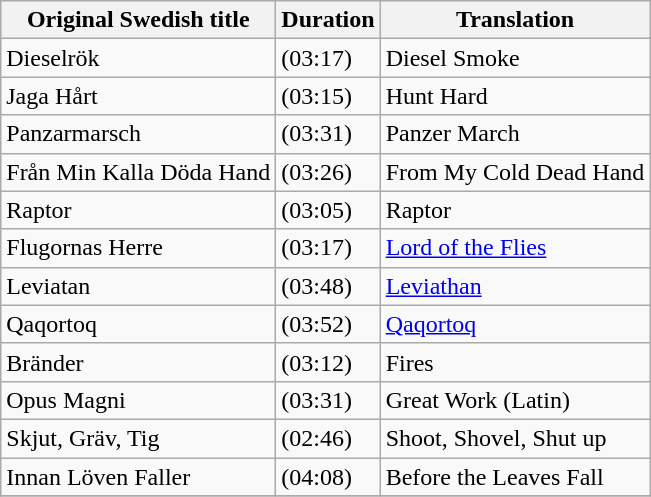<table class="wikitable">
<tr>
<th>Original Swedish title</th>
<th>Duration</th>
<th>Translation</th>
</tr>
<tr>
<td>Dieselrök</td>
<td>(03:17)</td>
<td>Diesel Smoke</td>
</tr>
<tr>
<td>Jaga Hårt</td>
<td>(03:15)</td>
<td>Hunt Hard</td>
</tr>
<tr>
<td>Panzarmarsch</td>
<td>(03:31)</td>
<td>Panzer March</td>
</tr>
<tr>
<td>Från Min Kalla Döda Hand</td>
<td>(03:26)</td>
<td>From My Cold Dead Hand</td>
</tr>
<tr>
<td>Raptor</td>
<td>(03:05)</td>
<td>Raptor</td>
</tr>
<tr>
<td>Flugornas Herre</td>
<td>(03:17)</td>
<td><a href='#'>Lord of the Flies</a></td>
</tr>
<tr>
<td>Leviatan</td>
<td>(03:48)</td>
<td><a href='#'>Leviathan</a></td>
</tr>
<tr>
<td>Qaqortoq</td>
<td>(03:52)</td>
<td><a href='#'>Qaqortoq</a></td>
</tr>
<tr>
<td>Bränder</td>
<td>(03:12)</td>
<td>Fires</td>
</tr>
<tr>
<td>Opus Magni</td>
<td>(03:31)</td>
<td>Great Work (Latin)</td>
</tr>
<tr>
<td>Skjut, Gräv, Tig</td>
<td>(02:46)</td>
<td>Shoot, Shovel, Shut up</td>
</tr>
<tr>
<td>Innan Löven Faller</td>
<td>(04:08)</td>
<td>Before the Leaves Fall</td>
</tr>
<tr>
</tr>
</table>
